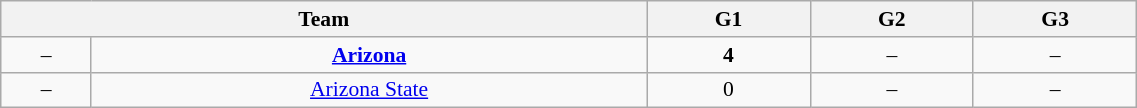<table class="wikitable" style="font-size:90%; width: 60%; text-align: center">
<tr>
<th colspan=2>Team</th>
<th>G1</th>
<th>G2</th>
<th>G3</th>
</tr>
<tr>
<td>–</td>
<td><strong><a href='#'>Arizona</a></strong></td>
<td><strong>4</strong></td>
<td>–</td>
<td>–</td>
</tr>
<tr>
<td>–</td>
<td><a href='#'>Arizona State</a></td>
<td>0</td>
<td>–</td>
<td>–</td>
</tr>
</table>
